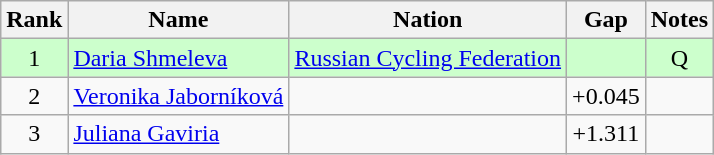<table class="wikitable sortable" style="text-align:center">
<tr>
<th>Rank</th>
<th>Name</th>
<th>Nation</th>
<th>Gap</th>
<th>Notes</th>
</tr>
<tr bgcolor=ccffcc>
<td>1</td>
<td align=left><a href='#'>Daria Shmeleva</a></td>
<td align=left><a href='#'>Russian Cycling Federation</a></td>
<td></td>
<td>Q</td>
</tr>
<tr>
<td>2</td>
<td align=left><a href='#'>Veronika Jaborníková</a></td>
<td align=left></td>
<td>+0.045</td>
<td></td>
</tr>
<tr>
<td>3</td>
<td align=left><a href='#'>Juliana Gaviria</a></td>
<td align=left></td>
<td>+1.311</td>
<td></td>
</tr>
</table>
